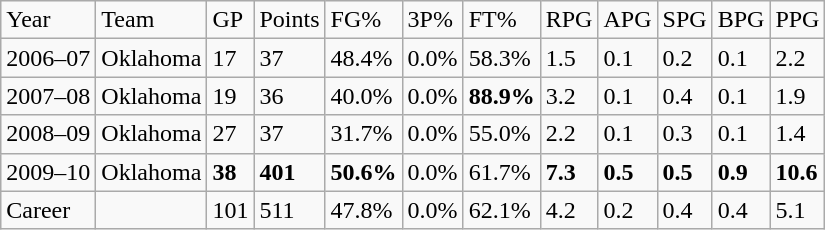<table class="wikitable">
<tr>
<td>Year</td>
<td>Team</td>
<td>GP</td>
<td>Points</td>
<td>FG%</td>
<td>3P%</td>
<td>FT%</td>
<td>RPG</td>
<td>APG</td>
<td>SPG</td>
<td>BPG</td>
<td>PPG</td>
</tr>
<tr>
<td>2006–07</td>
<td>Oklahoma</td>
<td>17</td>
<td>37</td>
<td>48.4%</td>
<td>0.0%</td>
<td>58.3%</td>
<td>1.5</td>
<td>0.1</td>
<td>0.2</td>
<td>0.1</td>
<td>2.2</td>
</tr>
<tr>
<td>2007–08</td>
<td>Oklahoma</td>
<td>19</td>
<td>36</td>
<td>40.0%</td>
<td>0.0%</td>
<td><strong>88.9%</strong></td>
<td>3.2</td>
<td>0.1</td>
<td>0.4</td>
<td>0.1</td>
<td>1.9</td>
</tr>
<tr>
<td>2008–09</td>
<td>Oklahoma</td>
<td>27</td>
<td>37</td>
<td>31.7%</td>
<td>0.0%</td>
<td>55.0%</td>
<td>2.2</td>
<td>0.1</td>
<td>0.3</td>
<td>0.1</td>
<td>1.4</td>
</tr>
<tr>
<td>2009–10</td>
<td>Oklahoma</td>
<td><strong>38</strong></td>
<td><strong>401</strong></td>
<td><strong>50.6%</strong></td>
<td>0.0%</td>
<td>61.7%</td>
<td><strong>7.3</strong></td>
<td><strong>0.5</strong></td>
<td><strong>0.5</strong></td>
<td><strong>0.9</strong></td>
<td><strong>10.6</strong></td>
</tr>
<tr>
<td>Career</td>
<td></td>
<td>101</td>
<td>511</td>
<td>47.8%</td>
<td>0.0%</td>
<td>62.1%</td>
<td>4.2</td>
<td>0.2</td>
<td>0.4</td>
<td>0.4</td>
<td>5.1</td>
</tr>
</table>
